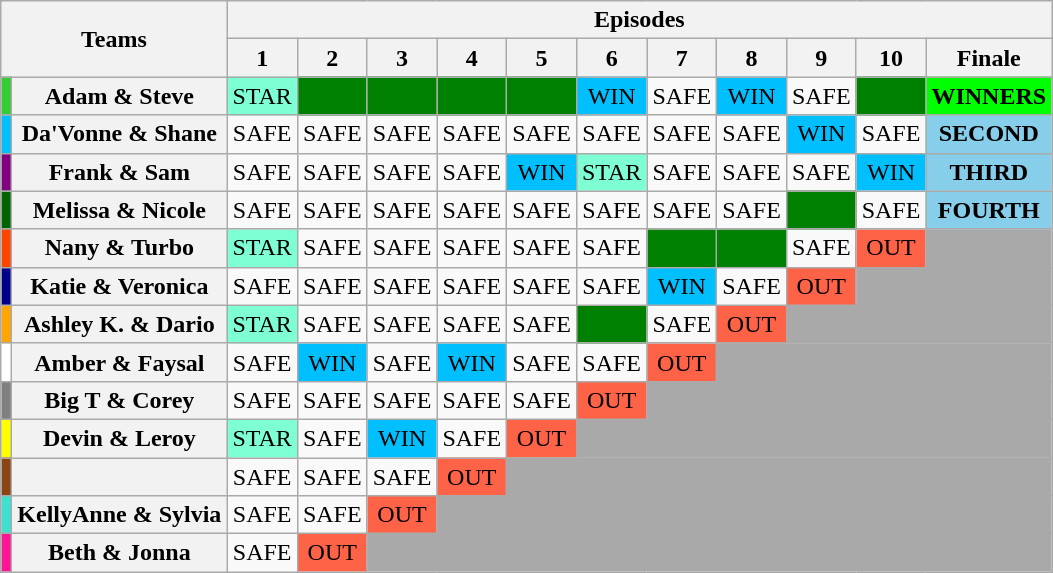<table class="wikitable" style="text-align:center">
<tr>
<th colspan="2" rowspan="2">Teams</th>
<th colspan="11">Episodes</th>
</tr>
<tr>
<th>1</th>
<th>2</th>
<th>3</th>
<th>4</th>
<th>5</th>
<th>6</th>
<th>7</th>
<th>8</th>
<th>9</th>
<th>10</th>
<th>Finale</th>
</tr>
<tr>
<td bgcolor="limegreen"></td>
<th>Adam & Steve</th>
<td bgcolor="aquamarine">STAR</td>
<td bgcolor="green"></td>
<td bgcolor="green"></td>
<td bgcolor="green"></td>
<td bgcolor="green"></td>
<td bgcolor="deepskyblue">WIN</td>
<td>SAFE</td>
<td bgcolor="deepskyblue">WIN</td>
<td>SAFE</td>
<td bgcolor="green"></td>
<td bgcolor="lime"><strong>WINNERS</strong></td>
</tr>
<tr>
<td bgcolor="deepskyblue"></td>
<th>Da'Vonne & Shane</th>
<td>SAFE</td>
<td>SAFE</td>
<td>SAFE</td>
<td>SAFE</td>
<td>SAFE</td>
<td>SAFE</td>
<td>SAFE</td>
<td>SAFE</td>
<td bgcolor="deepskyblue">WIN</td>
<td>SAFE</td>
<td bgcolor="skyblue"><strong>SECOND</strong></td>
</tr>
<tr>
<td bgcolor="purple"></td>
<th>Frank & Sam</th>
<td>SAFE</td>
<td>SAFE</td>
<td>SAFE</td>
<td>SAFE</td>
<td bgcolor="deepskyblue">WIN</td>
<td bgcolor="aquamarine">STAR</td>
<td>SAFE</td>
<td>SAFE</td>
<td>SAFE</td>
<td bgcolor="deepskyblue">WIN</td>
<td bgcolor="skyblue"><strong>THIRD</strong></td>
</tr>
<tr>
<td bgcolor="darkgreen"></td>
<th>Melissa & Nicole</th>
<td>SAFE</td>
<td>SAFE</td>
<td>SAFE</td>
<td>SAFE</td>
<td>SAFE</td>
<td>SAFE</td>
<td>SAFE</td>
<td>SAFE</td>
<td bgcolor="green"></td>
<td>SAFE</td>
<td bgcolor="skyblue"><strong>FOURTH</strong></td>
</tr>
<tr>
<td bgcolor="orangered"></td>
<th>Nany & Turbo</th>
<td bgcolor="aquamarine">STAR</td>
<td>SAFE</td>
<td>SAFE</td>
<td>SAFE</td>
<td>SAFE</td>
<td>SAFE</td>
<td bgcolor="green"></td>
<td bgcolor="green"></td>
<td>SAFE</td>
<td bgcolor="tomato">OUT</td>
<td bgcolor="darkgray"></td>
</tr>
<tr>
<td bgcolor="darkblue"></td>
<th>Katie & Veronica</th>
<td>SAFE</td>
<td>SAFE</td>
<td>SAFE</td>
<td>SAFE</td>
<td>SAFE</td>
<td>SAFE</td>
<td bgcolor="deepskyblue">WIN</td>
<td>SAFE</td>
<td bgcolor="tomato">OUT</td>
<td colspan="2" bgcolor="darkgray"></td>
</tr>
<tr>
<td bgcolor="orange"></td>
<th>Ashley K. & Dario</th>
<td bgcolor="aquamarine">STAR</td>
<td>SAFE</td>
<td>SAFE</td>
<td>SAFE</td>
<td>SAFE</td>
<td bgcolor="green"></td>
<td>SAFE</td>
<td bgcolor="tomato">OUT</td>
<td colspan="3" bgcolor="darkgray"></td>
</tr>
<tr>
<td bgcolor="white"></td>
<th>Amber & Faysal</th>
<td>SAFE</td>
<td bgcolor="deepskyblue">WIN</td>
<td>SAFE</td>
<td bgcolor="deepskyblue">WIN</td>
<td>SAFE</td>
<td>SAFE</td>
<td bgcolor="tomato">OUT</td>
<td colspan="4" bgcolor="darkgray"></td>
</tr>
<tr>
<td bgcolor="gray"></td>
<th>Big T & Corey</th>
<td>SAFE</td>
<td>SAFE</td>
<td>SAFE</td>
<td>SAFE</td>
<td>SAFE</td>
<td bgcolor="tomato">OUT</td>
<td colspan="5" bgcolor="darkgray"></td>
</tr>
<tr>
<td bgcolor="yellow"></td>
<th>Devin & Leroy</th>
<td bgcolor="aquamarine">STAR</td>
<td>SAFE</td>
<td bgcolor="deepskyblue">WIN</td>
<td>SAFE</td>
<td bgcolor="tomato">OUT</td>
<td colspan="6" bgcolor="darkgray"></td>
</tr>
<tr>
<td bgcolor="saddlebrown"></td>
<th></th>
<td>SAFE</td>
<td>SAFE</td>
<td>SAFE</td>
<td bgcolor="tomato">OUT</td>
<td colspan="7" bgcolor="darkgray"></td>
</tr>
<tr>
<td bgcolor="turquoise"></td>
<th>KellyAnne & Sylvia</th>
<td>SAFE</td>
<td>SAFE</td>
<td bgcolor="tomato">OUT</td>
<td colspan="8" bgcolor="darkgray"></td>
</tr>
<tr>
<td bgcolor="deeppink"></td>
<th>Beth & Jonna</th>
<td>SAFE</td>
<td bgcolor="tomato">OUT</td>
<td colspan="9" bgcolor="darkgray"></td>
</tr>
</table>
